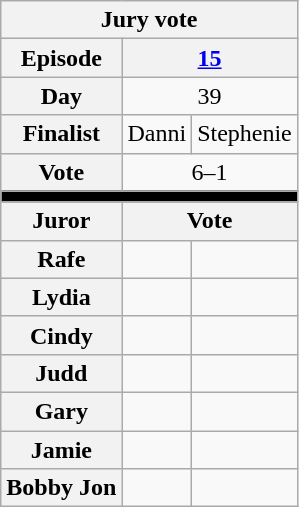<table class="wikitable" style="text-align:center; font-size:100%">
<tr>
<th colspan=3>Jury vote</th>
</tr>
<tr>
<th>Episode</th>
<th colspan="2"><a href='#'>15</a></th>
</tr>
<tr>
<th>Day</th>
<td colspan="2">39</td>
</tr>
<tr>
<th>Finalist</th>
<td>Danni</td>
<td>Stephenie</td>
</tr>
<tr>
<th>Vote</th>
<td colspan=2>6–1</td>
</tr>
<tr>
<td colspan=3 bgcolor=black></td>
</tr>
<tr>
<th>Juror</th>
<th colspan=2>Vote</th>
</tr>
<tr>
<th>Rafe</th>
<td></td>
<td></td>
</tr>
<tr>
<th>Lydia</th>
<td></td>
<td></td>
</tr>
<tr>
<th>Cindy</th>
<td></td>
<td></td>
</tr>
<tr>
<th>Judd</th>
<td></td>
<td></td>
</tr>
<tr>
<th>Gary</th>
<td></td>
<td></td>
</tr>
<tr>
<th>Jamie</th>
<td></td>
<td></td>
</tr>
<tr>
<th>Bobby Jon</th>
<td></td>
<td></td>
</tr>
</table>
